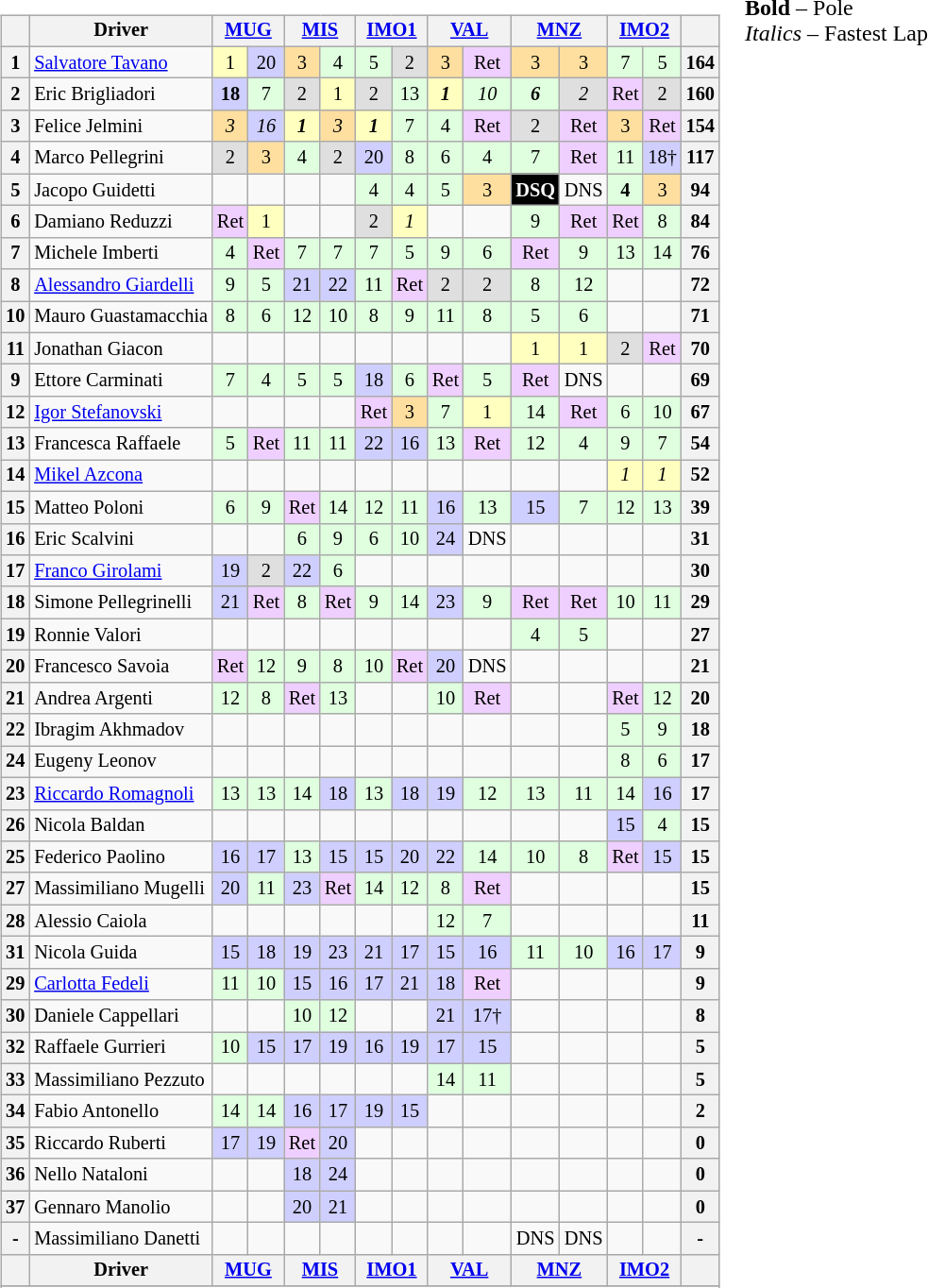<table>
<tr>
<td valign=top><br><table class="wikitable" style="font-size: 85%; text-align: center;">
<tr valign=top>
<th valign=middle></th>
<th valign=middle>Driver</th>
<th colspan=2><a href='#'>MUG</a><br></th>
<th colspan=2><a href='#'>MIS</a><br></th>
<th colspan=2><a href='#'>IMO1</a><br></th>
<th colspan=2><a href='#'>VAL</a><br></th>
<th colspan=2><a href='#'>MNZ</a><br></th>
<th colspan=2><a href='#'>IMO2</a><br></th>
<th valign=middle>  </th>
</tr>
<tr>
<th>1</th>
<td align="left"> <a href='#'>Salvatore Tavano</a></td>
<td style="background:#ffffbf;">1</td>
<td style="background:#cfcfff;">20</td>
<td style="background:#ffdf9f;">3</td>
<td style="background:#dfffdf;">4</td>
<td style="background:#dfffdf;">5</td>
<td style="background:#dfdfdf;">2</td>
<td style="background:#ffdf9f;">3</td>
<td style="background:#efcfff;">Ret</td>
<td style="background:#ffdf9f;">3</td>
<td style="background:#ffdf9f;">3</td>
<td style="background:#dfffdf;">7</td>
<td style="background:#dfffdf;">5</td>
<th>164</th>
</tr>
<tr>
<th>2</th>
<td align="left"> Eric Brigliadori</td>
<td style="background:#cfcfff;"><strong>18</strong></td>
<td style="background:#dfffdf;">7</td>
<td style="background:#dfdfdf;">2</td>
<td style="background:#ffffbf;">1</td>
<td style="background:#dfdfdf;">2</td>
<td style="background:#dfffdf;">13</td>
<td style="background:#ffffbf;"><strong><em>1</em></strong></td>
<td style="background:#dfffdf;"><em>10</em></td>
<td style="background:#dfffdf;"><strong><em>6</em></strong></td>
<td style="background:#dfdfdf;"><em>2</em></td>
<td style="background:#efcfff;">Ret</td>
<td style="background:#dfdfdf;">2</td>
<th>160</th>
</tr>
<tr>
<th>3</th>
<td align="left"> Felice Jelmini</td>
<td style="background:#ffdf9f;"><em>3</em></td>
<td style="background:#cfcfff;"><em>16</em></td>
<td style="background:#ffffbf;"><strong><em>1</em></strong></td>
<td style="background:#ffdf9f;"><em>3</em></td>
<td style="background:#ffffbf;"><strong><em>1</em></strong></td>
<td style="background:#dfffdf;">7</td>
<td style="background:#dfffdf;">4</td>
<td style="background:#efcfff;">Ret</td>
<td style="background:#dfdfdf;">2</td>
<td style="background:#efcfff;">Ret</td>
<td style="background:#ffdf9f;">3</td>
<td style="background:#efcfff;">Ret</td>
<th>154</th>
</tr>
<tr>
<th>4</th>
<td align="left"> Marco Pellegrini</td>
<td style="background:#dfdfdf;">2</td>
<td style="background:#ffdf9f;">3</td>
<td style="background:#dfffdf;">4</td>
<td style="background:#dfdfdf;">2</td>
<td style="background:#cfcfff;">20</td>
<td style="background:#dfffdf;">8</td>
<td style="background:#dfffdf;">6</td>
<td style="background:#dfffdf;">4</td>
<td style="background:#dfffdf;">7</td>
<td style="background:#efcfff;">Ret</td>
<td style="background:#dfffdf;">11</td>
<td style="background:#cfcfff;">18†</td>
<th>117</th>
</tr>
<tr>
<th>5</th>
<td align=left> Jacopo Guidetti</td>
<td></td>
<td></td>
<td></td>
<td></td>
<td style="background:#dfffdf;">4</td>
<td style="background:#dfffdf;">4</td>
<td style="background:#dfffdf;">5</td>
<td style="background:#ffdf9f;">3</td>
<td style="background:#000000; color:#ffffff;"><strong>DSQ</strong></td>
<td>DNS</td>
<td style="background:#dfffdf;"><strong>4</strong></td>
<td style="background:#ffdf9f;">3</td>
<th>94</th>
</tr>
<tr>
<th>6</th>
<td align=left> Damiano Reduzzi</td>
<td style="background:#efcfff;">Ret</td>
<td style="background:#ffffbf;">1</td>
<td></td>
<td></td>
<td style="background:#dfdfdf;">2</td>
<td style="background:#ffffbf;"><em>1</em></td>
<td></td>
<td></td>
<td style="background:#dfffdf;">9</td>
<td style="background:#efcfff;">Ret</td>
<td style="background:#efcfff;">Ret</td>
<td style="background:#dfffdf;">8</td>
<th>84</th>
</tr>
<tr>
<th>7</th>
<td align="left"> Michele Imberti</td>
<td style="background:#dfffdf;">4</td>
<td style="background:#efcfff;">Ret</td>
<td style="background:#dfffdf;">7</td>
<td style="background:#dfffdf;">7</td>
<td style="background:#dfffdf;">7</td>
<td style="background:#dfffdf;">5</td>
<td style="background:#dfffdf;">9</td>
<td style="background:#dfffdf;">6</td>
<td style="background:#efcfff;">Ret</td>
<td style="background:#dfffdf;">9</td>
<td style="background:#dfffdf;">13</td>
<td style="background:#dfffdf;">14</td>
<th>76</th>
</tr>
<tr>
<th>8</th>
<td align=left> <a href='#'>Alessandro Giardelli</a></td>
<td style="background:#dfffdf;">9</td>
<td style="background:#dfffdf;">5</td>
<td style="background:#cfcfff;">21</td>
<td style="background:#cfcfff;">22</td>
<td style="background:#dfffdf;">11</td>
<td style="background:#efcfff;">Ret</td>
<td style="background:#dfdfdf;">2</td>
<td style="background:#dfdfdf;">2</td>
<td style="background:#dfffdf;">8</td>
<td style="background:#dfffdf;">12</td>
<td></td>
<td></td>
<th>72</th>
</tr>
<tr>
<th>10</th>
<td align=left> Mauro Guastamacchia</td>
<td style="background:#dfffdf;">8</td>
<td style="background:#dfffdf;">6</td>
<td style="background:#dfffdf;">12</td>
<td style="background:#dfffdf;">10</td>
<td style="background:#dfffdf;">8</td>
<td style="background:#dfffdf;">9</td>
<td style="background:#dfffdf;">11</td>
<td style="background:#dfffdf;">8</td>
<td style="background:#dfffdf;">5</td>
<td style="background:#dfffdf;">6</td>
<td></td>
<td></td>
<th>71</th>
</tr>
<tr>
<th>11</th>
<td align=left> Jonathan Giacon</td>
<td></td>
<td></td>
<td></td>
<td></td>
<td></td>
<td></td>
<td></td>
<td></td>
<td style="background:#ffffbf;">1</td>
<td style="background:#ffffbf;">1</td>
<td style="background:#dfdfdf;">2</td>
<td style="background:#efcfff;">Ret</td>
<th>70</th>
</tr>
<tr>
<th>9</th>
<td align="left"> Ettore Carminati</td>
<td style="background:#dfffdf;">7</td>
<td style="background:#dfffdf;">4</td>
<td style="background:#dfffdf;">5</td>
<td style="background:#dfffdf;">5</td>
<td style="background:#cfcfff;">18</td>
<td style="background:#dfffdf;">6</td>
<td style="background:#efcfff;">Ret</td>
<td style="background:#dfffdf;">5</td>
<td style="background:#efcfff;">Ret</td>
<td>DNS</td>
<td></td>
<td></td>
<th>69</th>
</tr>
<tr>
<th>12</th>
<td align=left> <a href='#'>Igor Stefanovski</a></td>
<td></td>
<td></td>
<td></td>
<td></td>
<td style="background:#efcfff;">Ret</td>
<td style="background:#ffdf9f;">3</td>
<td style="background:#dfffdf;">7</td>
<td style="background:#ffffbf;">1</td>
<td style="background:#dfffdf;">14</td>
<td style="background:#efcfff;">Ret</td>
<td style="background:#dfffdf;">6</td>
<td style="background:#dfffdf;">10</td>
<th>67</th>
</tr>
<tr>
<th>13</th>
<td align=left> Francesca Raffaele</td>
<td style="background:#dfffdf;">5</td>
<td style="background:#efcfff;">Ret</td>
<td style="background:#dfffdf;">11</td>
<td style="background:#dfffdf;">11</td>
<td style="background:#cfcfff;">22</td>
<td style="background:#cfcfff;">16</td>
<td style="background:#dfffdf;">13</td>
<td style="background:#efcfff;">Ret</td>
<td style="background:#dfffdf;">12</td>
<td style="background:#dfffdf;">4</td>
<td style="background:#dfffdf;">9</td>
<td style="background:#dfffdf;">7</td>
<th>54</th>
</tr>
<tr>
<th>14</th>
<td align=left> <a href='#'>Mikel Azcona</a></td>
<td></td>
<td></td>
<td></td>
<td></td>
<td></td>
<td></td>
<td></td>
<td></td>
<td></td>
<td></td>
<td style="background:#ffffbf;"><em>1</em></td>
<td style="background:#ffffbf;"><em>1</em></td>
<th>52</th>
</tr>
<tr>
<th>15</th>
<td align=left> Matteo Poloni</td>
<td style="background:#dfffdf;">6</td>
<td style="background:#dfffdf;">9</td>
<td style="background:#efcfff;">Ret</td>
<td style="background:#dfffdf;">14</td>
<td style="background:#dfffdf;">12</td>
<td style="background:#dfffdf;">11</td>
<td style="background:#cfcfff;">16</td>
<td style="background:#dfffdf;">13</td>
<td style="background:#cfcfff;">15</td>
<td style="background:#dfffdf;">7</td>
<td style="background:#dfffdf;">12</td>
<td style="background:#dfffdf;">13</td>
<th>39</th>
</tr>
<tr>
<th>16</th>
<td align=left> Eric Scalvini</td>
<td></td>
<td></td>
<td style="background:#dfffdf;">6</td>
<td style="background:#dfffdf;">9</td>
<td style="background:#dfffdf;">6</td>
<td style="background:#dfffdf;">10</td>
<td style="background:#cfcfff;">24</td>
<td>DNS</td>
<td></td>
<td></td>
<td></td>
<td></td>
<th>31</th>
</tr>
<tr>
<th>17</th>
<td align=left> <a href='#'>Franco Girolami</a></td>
<td style="background:#cfcfff;">19</td>
<td style="background:#dfdfdf;">2</td>
<td style="background:#cfcfff;">22</td>
<td style="background:#dfffdf;">6</td>
<td></td>
<td></td>
<td></td>
<td></td>
<td></td>
<td></td>
<td></td>
<td></td>
<th>30</th>
</tr>
<tr>
<th>18</th>
<td align=left> Simone Pellegrinelli</td>
<td style="background:#cfcfff;">21</td>
<td style="background:#efcfff;">Ret</td>
<td style="background:#dfffdf;">8</td>
<td style="background:#efcfff;">Ret</td>
<td style="background:#dfffdf;">9</td>
<td style="background:#dfffdf;">14</td>
<td style="background:#cfcfff;">23</td>
<td style="background:#dfffdf;">9</td>
<td style="background:#efcfff;">Ret</td>
<td style="background:#efcfff;">Ret</td>
<td style="background:#dfffdf;">10</td>
<td style="background:#dfffdf;">11</td>
<th>29</th>
</tr>
<tr>
<th>19</th>
<td align=left> Ronnie Valori</td>
<td></td>
<td></td>
<td></td>
<td></td>
<td></td>
<td></td>
<td></td>
<td></td>
<td style="background:#dfffdf;">4</td>
<td style="background:#dfffdf;">5</td>
<td></td>
<td></td>
<th>27</th>
</tr>
<tr>
<th>20</th>
<td align=left> Francesco Savoia</td>
<td style="background:#efcfff;">Ret</td>
<td style="background:#dfffdf;">12</td>
<td style="background:#dfffdf;">9</td>
<td style="background:#dfffdf;">8</td>
<td style="background:#dfffdf;">10</td>
<td style="background:#efcfff;">Ret</td>
<td style="background:#cfcfff;">20</td>
<td>DNS</td>
<td></td>
<td></td>
<td></td>
<td></td>
<th>21</th>
</tr>
<tr>
<th>21</th>
<td align=left> Andrea Argenti</td>
<td style="background:#dfffdf;">12</td>
<td style="background:#dfffdf;">8</td>
<td style="background:#efcfff;">Ret</td>
<td style="background:#dfffdf;">13</td>
<td></td>
<td></td>
<td style="background:#dfffdf;">10</td>
<td style="background:#efcfff;">Ret</td>
<td></td>
<td></td>
<td style="background:#efcfff;">Ret</td>
<td style="background:#dfffdf;">12</td>
<th>20</th>
</tr>
<tr>
<th>22</th>
<td align=left> Ibragim Akhmadov</td>
<td></td>
<td></td>
<td></td>
<td></td>
<td></td>
<td></td>
<td></td>
<td></td>
<td></td>
<td></td>
<td style="background:#dfffdf;">5</td>
<td style="background:#dfffdf;">9</td>
<th>18</th>
</tr>
<tr>
<th>24</th>
<td align=left> Eugeny Leonov</td>
<td></td>
<td></td>
<td></td>
<td></td>
<td></td>
<td></td>
<td></td>
<td></td>
<td></td>
<td></td>
<td style="background:#dfffdf;">8</td>
<td style="background:#dfffdf;">6</td>
<th>17</th>
</tr>
<tr>
<th>23</th>
<td align=left> <a href='#'>Riccardo Romagnoli</a></td>
<td style="background:#dfffdf;">13</td>
<td style="background:#dfffdf;">13</td>
<td style="background:#dfffdf;">14</td>
<td style="background:#cfcfff;">18</td>
<td style="background:#dfffdf;">13</td>
<td style="background:#cfcfff;">18</td>
<td style="background:#cfcfff;">19</td>
<td style="background:#dfffdf;">12</td>
<td style="background:#dfffdf;">13</td>
<td style="background:#dfffdf;">11</td>
<td style="background:#dfffdf;">14</td>
<td style="background:#cfcfff;">16</td>
<th>17</th>
</tr>
<tr>
<th>26</th>
<td align=left> Nicola Baldan</td>
<td></td>
<td></td>
<td></td>
<td></td>
<td></td>
<td></td>
<td></td>
<td></td>
<td></td>
<td></td>
<td style="background:#cfcfff;">15</td>
<td style="background:#dfffdf;">4</td>
<th>15</th>
</tr>
<tr>
<th>25</th>
<td align=left> Federico Paolino</td>
<td style="background:#cfcfff;">16</td>
<td style="background:#cfcfff;">17</td>
<td style="background:#dfffdf;">13</td>
<td style="background:#cfcfff;">15</td>
<td style="background:#cfcfff;">15</td>
<td style="background:#cfcfff;">20</td>
<td style="background:#cfcfff;">22</td>
<td style="background:#dfffdf;">14</td>
<td style="background:#dfffdf;">10</td>
<td style="background:#dfffdf;">8</td>
<td style="background:#efcfff;">Ret</td>
<td style="background:#cfcfff;">15</td>
<th>15</th>
</tr>
<tr>
<th>27</th>
<td align=left> Massimiliano Mugelli</td>
<td style="background:#cfcfff;">20</td>
<td style="background:#dfffdf;">11</td>
<td style="background:#cfcfff;">23</td>
<td style="background:#efcfff;">Ret</td>
<td style="background:#dfffdf;">14</td>
<td style="background:#dfffdf;">12</td>
<td style="background:#dfffdf;">8</td>
<td style="background:#efcfff;">Ret</td>
<td></td>
<td></td>
<td></td>
<td></td>
<th>15</th>
</tr>
<tr>
<th>28</th>
<td align=left> Alessio Caiola</td>
<td></td>
<td></td>
<td></td>
<td></td>
<td></td>
<td></td>
<td style="background:#dfffdf;">12</td>
<td style="background:#dfffdf;">7</td>
<td></td>
<td></td>
<td></td>
<td></td>
<th>11</th>
</tr>
<tr>
<th>31</th>
<td align=left> Nicola Guida</td>
<td style="background:#cfcfff;">15</td>
<td style="background:#cfcfff;">18</td>
<td style="background:#cfcfff;">19</td>
<td style="background:#cfcfff;">23</td>
<td style="background:#cfcfff;">21</td>
<td style="background:#cfcfff;">17</td>
<td style="background:#cfcfff;">15</td>
<td style="background:#cfcfff;">16</td>
<td style="background:#dfffdf;">11</td>
<td style="background:#dfffdf;">10</td>
<td style="background:#cfcfff;">16</td>
<td style="background:#cfcfff;">17</td>
<th>9</th>
</tr>
<tr>
<th>29</th>
<td align=left> <a href='#'>Carlotta Fedeli</a></td>
<td style="background:#dfffdf;">11</td>
<td style="background:#dfffdf;">10</td>
<td style="background:#cfcfff;">15</td>
<td style="background:#cfcfff;">16</td>
<td style="background:#cfcfff;">17</td>
<td style="background:#cfcfff;">21</td>
<td style="background:#cfcfff;">18</td>
<td style="background:#efcfff;">Ret</td>
<td></td>
<td></td>
<td></td>
<td></td>
<th>9</th>
</tr>
<tr>
<th>30</th>
<td align=left> Daniele Cappellari</td>
<td></td>
<td></td>
<td style="background:#dfffdf;">10</td>
<td style="background:#dfffdf;">12</td>
<td></td>
<td></td>
<td style="background:#cfcfff;">21</td>
<td style="background:#cfcfff;">17†</td>
<td></td>
<td></td>
<td></td>
<td></td>
<th>8</th>
</tr>
<tr>
<th>32</th>
<td align=left> Raffaele Gurrieri</td>
<td style="background:#dfffdf;">10</td>
<td style="background:#cfcfff;">15</td>
<td style="background:#cfcfff;">17</td>
<td style="background:#cfcfff;">19</td>
<td style="background:#cfcfff;">16</td>
<td style="background:#cfcfff;">19</td>
<td style="background:#cfcfff;">17</td>
<td style="background:#cfcfff;">15</td>
<td></td>
<td></td>
<td></td>
<td></td>
<th>5</th>
</tr>
<tr>
<th>33</th>
<td align=left> Massimiliano Pezzuto</td>
<td></td>
<td></td>
<td></td>
<td></td>
<td></td>
<td></td>
<td style="background:#dfffdf;">14</td>
<td style="background:#dfffdf;">11</td>
<td></td>
<td></td>
<td></td>
<td></td>
<th>5</th>
</tr>
<tr>
<th>34</th>
<td align=left> Fabio Antonello</td>
<td style="background:#dfffdf;">14</td>
<td style="background:#dfffdf;">14</td>
<td style="background:#cfcfff;">16</td>
<td style="background:#cfcfff;">17</td>
<td style="background:#cfcfff;">19</td>
<td style="background:#cfcfff;">15</td>
<td></td>
<td></td>
<td></td>
<td></td>
<td></td>
<td></td>
<th>2</th>
</tr>
<tr>
<th>35</th>
<td align=left> Riccardo Ruberti</td>
<td style="background:#cfcfff;">17</td>
<td style="background:#cfcfff;">19</td>
<td style="background:#efcfff;">Ret</td>
<td style="background:#cfcfff;">20</td>
<td></td>
<td></td>
<td></td>
<td></td>
<td></td>
<td></td>
<td></td>
<td></td>
<th>0</th>
</tr>
<tr>
<th>36</th>
<td align=left> Nello Nataloni</td>
<td></td>
<td></td>
<td style="background:#cfcfff;">18</td>
<td style="background:#cfcfff;">24</td>
<td></td>
<td></td>
<td></td>
<td></td>
<td></td>
<td></td>
<td></td>
<td></td>
<th>0</th>
</tr>
<tr>
<th>37</th>
<td align=left> Gennaro Manolio</td>
<td></td>
<td></td>
<td style="background:#cfcfff;">20</td>
<td style="background:#cfcfff;">21</td>
<td></td>
<td></td>
<td></td>
<td></td>
<td></td>
<td></td>
<td></td>
<td></td>
<th>0</th>
</tr>
<tr>
<th>-</th>
<td align=left> Massimiliano Danetti</td>
<td></td>
<td></td>
<td></td>
<td></td>
<td></td>
<td></td>
<td></td>
<td></td>
<td>DNS</td>
<td>DNS</td>
<td></td>
<td></td>
<th>-</th>
</tr>
<tr valign="top">
<th valign="middle"></th>
<th valign="middle">Driver</th>
<th colspan="2"><a href='#'>MUG</a><br></th>
<th colspan="2"><a href='#'>MIS</a><br></th>
<th colspan="2"><a href='#'>IMO1</a><br></th>
<th colspan="2"><a href='#'>VAL</a><br></th>
<th colspan="2"><a href='#'>MNZ</a><br></th>
<th colspan="2"><a href='#'>IMO2</a><br></th>
<th valign="middle">  </th>
</tr>
<tr>
</tr>
<tr>
</tr>
</table>
</td>
<td valign=top><br>
<span><strong>Bold</strong> – Pole<br>
<em>Italics</em> – Fastest Lap</span></td>
</tr>
</table>
